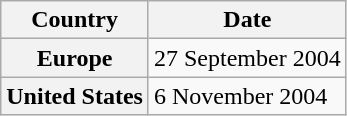<table class="wikitable plainrowheaders">
<tr>
<th>Country</th>
<th>Date</th>
</tr>
<tr>
<th scope="row">Europe</th>
<td>27 September 2004</td>
</tr>
<tr>
<th scope="row">United States</th>
<td>6 November 2004</td>
</tr>
</table>
